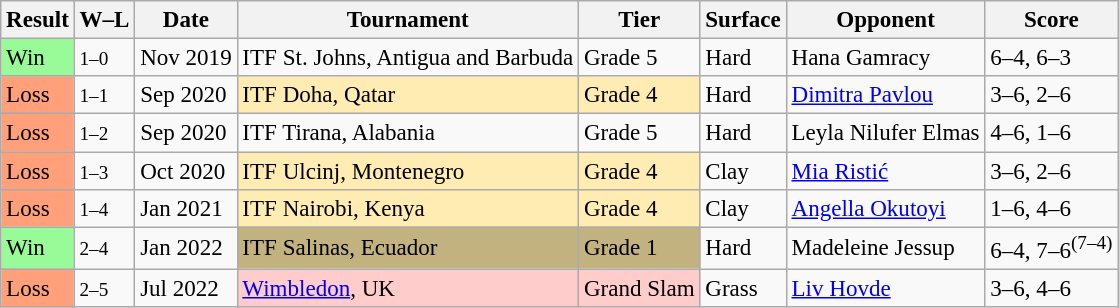<table class="sortable wikitable" style="font-size:96%">
<tr>
<th>Result</th>
<th class="unsortable">W–L</th>
<th>Date</th>
<th>Tournament</th>
<th>Tier</th>
<th>Surface</th>
<th>Opponent</th>
<th class="unsortable">Score</th>
</tr>
<tr>
<td bgcolor="98FB98">Win</td>
<td><small>1–0</small></td>
<td>Nov 2019</td>
<td>ITF St. Johns, Antigua and Barbuda</td>
<td>Grade 5</td>
<td>Hard</td>
<td> Hana Gamracy</td>
<td>6–4, 6–3</td>
</tr>
<tr>
<td style="background:#ffa07a;">Loss</td>
<td><small>1–1</small></td>
<td>Sep 2020</td>
<td bgcolor="#ffecb2">ITF Doha, Qatar</td>
<td bgcolor="#ffecb2">Grade 4</td>
<td>Hard</td>
<td> <a href='#'>Dimitra Pavlou</a></td>
<td>3–6, 2–6</td>
</tr>
<tr>
<td style="background:#ffa07a;">Loss</td>
<td><small>1–2</small></td>
<td>Sep 2020</td>
<td>ITF Tirana, Alabania</td>
<td>Grade 5</td>
<td>Hard</td>
<td> Leyla Nilufer Elmas</td>
<td>4–6, 1–6</td>
</tr>
<tr>
<td style="background:#ffa07a;">Loss</td>
<td><small>1–3</small></td>
<td>Oct 2020</td>
<td bgcolor="#ffecb2">ITF Ulcinj, Montenegro</td>
<td bgcolor="#ffecb2">Grade 4</td>
<td>Clay</td>
<td> <a href='#'>Mia Ristić</a></td>
<td>3–6, 2–6</td>
</tr>
<tr>
<td style="background:#ffa07a;">Loss</td>
<td><small>1–4</small></td>
<td>Jan 2021</td>
<td bgcolor="#ffecb2">ITF Nairobi, Kenya</td>
<td bgcolor="#ffecb2">Grade 4</td>
<td>Clay</td>
<td> <a href='#'>Angella Okutoyi</a></td>
<td>1–6, 4–6</td>
</tr>
<tr>
<td bgcolor="98FB98">Win</td>
<td><small>2–4</small></td>
<td>Jan 2022</td>
<td bgcolor="#C2B280">ITF Salinas, Ecuador</td>
<td bgcolor="#C2B280">Grade 1</td>
<td>Hard</td>
<td> Madeleine Jessup</td>
<td>6–4, 7–6<sup>(7–4)</sup></td>
</tr>
<tr>
<td style="background:#ffa07a;">Loss</td>
<td><small>2–5</small></td>
<td>Jul 2022</td>
<td bgcolor="ffcccc"><a href='#'>Wimbledon</a>, UK</td>
<td bgcolor="ffcccc">Grand Slam</td>
<td>Grass</td>
<td> <a href='#'>Liv Hovde</a></td>
<td>3–6, 4–6</td>
</tr>
</table>
